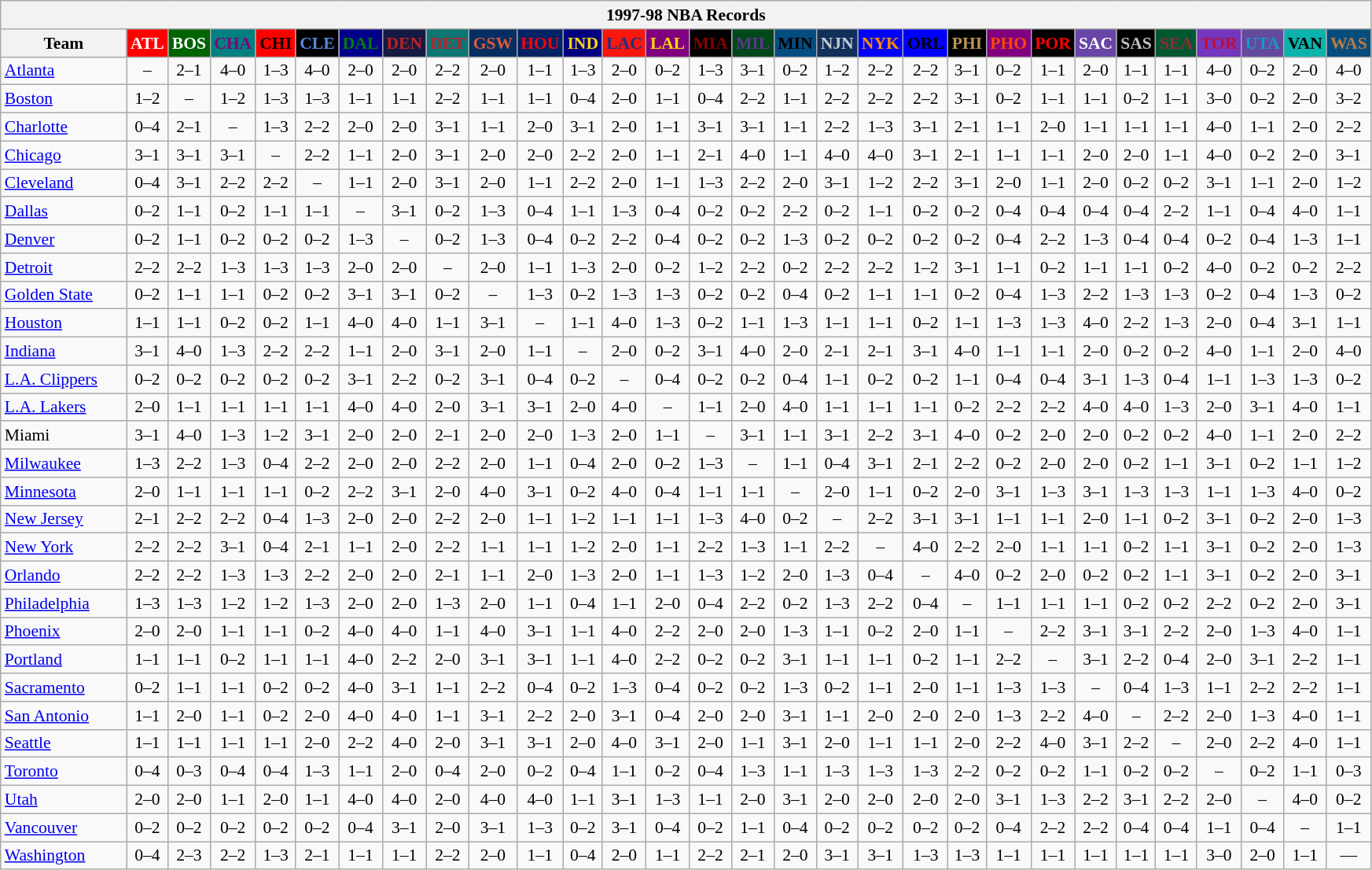<table class="wikitable" style="font-size:90%; text-align:center;">
<tr>
<th colspan=30>1997-98 NBA Records</th>
</tr>
<tr>
<th width=100>Team</th>
<th style="background:#FF0000;color:#FFFFFF;width=35">ATL</th>
<th style="background:#006400;color:#FFFFFF;width=35">BOS</th>
<th style="background:#008080;color:#800080;width=35">CHA</th>
<th style="background:#FF0000;color:#000000;width=35">CHI</th>
<th style="background:#000000;color:#5787DC;width=35">CLE</th>
<th style="background:#00008B;color:#008000;width=35">DAL</th>
<th style="background:#141A44;color:#BC2224;width=35">DEN</th>
<th style="background:#0C7674;color:#BB222C;width=35">DET</th>
<th style="background:#072E63;color:#DC5A34;width=35">GSW</th>
<th style="background:#002366;color:#FF0000;width=35">HOU</th>
<th style="background:#000080;color:#FFD700;width=35">IND</th>
<th style="background:#F9160D;color:#1A2E8B;width=35">LAC</th>
<th style="background:#800080;color:#FFD700;width=35">LAL</th>
<th style="background:#000000;color:#8B0000;width=35">MIA</th>
<th style="background:#00471B;color:#5C378A;width=35">MIL</th>
<th style="background:#044D80;color:#000000;width=35">MIN</th>
<th style="background:#12305B;color:#C4CED4;width=35">NJN</th>
<th style="background:#0000FF;color:#FF8C00;width=35">NYK</th>
<th style="background:#0000FF;color:#000000;width=35">ORL</th>
<th style="background:#000000;color:#BB9754;width=35">PHI</th>
<th style="background:#800080;color:#FF4500;width=35">PHO</th>
<th style="background:#000000;color:#FF0000;width=35">POR</th>
<th style="background:#6846A8;color:#FFFFFF;width=35">SAC</th>
<th style="background:#000000;color:#C0C0C0;width=35">SAS</th>
<th style="background:#005831;color:#992634;width=35">SEA</th>
<th style="background:#7436BF;color:#BE0F34;width=35">TOR</th>
<th style="background:#644A9C;color:#149BC7;width=35">UTA</th>
<th style="background:#0CB2AC;color:#000000;width=35">VAN</th>
<th style="background:#044D7D;color:#BC7A44;width=35">WAS</th>
</tr>
<tr>
<td style="text-align:left;"><a href='#'>Atlanta</a></td>
<td>–</td>
<td>2–1</td>
<td>4–0</td>
<td>1–3</td>
<td>4–0</td>
<td>2–0</td>
<td>2–0</td>
<td>2–2</td>
<td>2–0</td>
<td>1–1</td>
<td>1–3</td>
<td>2–0</td>
<td>0–2</td>
<td>1–3</td>
<td>3–1</td>
<td>0–2</td>
<td>1–2</td>
<td>2–2</td>
<td>2–2</td>
<td>3–1</td>
<td>0–2</td>
<td>1–1</td>
<td>2–0</td>
<td>1–1</td>
<td>1–1</td>
<td>4–0</td>
<td>0–2</td>
<td>2–0</td>
<td>4–0</td>
</tr>
<tr>
<td style="text-align:left;"><a href='#'>Boston</a></td>
<td>1–2</td>
<td>–</td>
<td>1–2</td>
<td>1–3</td>
<td>1–3</td>
<td>1–1</td>
<td>1–1</td>
<td>2–2</td>
<td>1–1</td>
<td>1–1</td>
<td>0–4</td>
<td>2–0</td>
<td>1–1</td>
<td>0–4</td>
<td>2–2</td>
<td>1–1</td>
<td>2–2</td>
<td>2–2</td>
<td>2–2</td>
<td>3–1</td>
<td>0–2</td>
<td>1–1</td>
<td>1–1</td>
<td>0–2</td>
<td>1–1</td>
<td>3–0</td>
<td>0–2</td>
<td>2–0</td>
<td>3–2</td>
</tr>
<tr>
<td style="text-align:left;"><a href='#'>Charlotte</a></td>
<td>0–4</td>
<td>2–1</td>
<td>–</td>
<td>1–3</td>
<td>2–2</td>
<td>2–0</td>
<td>2–0</td>
<td>3–1</td>
<td>1–1</td>
<td>2–0</td>
<td>3–1</td>
<td>2–0</td>
<td>1–1</td>
<td>3–1</td>
<td>3–1</td>
<td>1–1</td>
<td>2–2</td>
<td>1–3</td>
<td>3–1</td>
<td>2–1</td>
<td>1–1</td>
<td>2–0</td>
<td>1–1</td>
<td>1–1</td>
<td>1–1</td>
<td>4–0</td>
<td>1–1</td>
<td>2–0</td>
<td>2–2</td>
</tr>
<tr>
<td style="text-align:left;"><a href='#'>Chicago</a></td>
<td>3–1</td>
<td>3–1</td>
<td>3–1</td>
<td>–</td>
<td>2–2</td>
<td>1–1</td>
<td>2–0</td>
<td>3–1</td>
<td>2–0</td>
<td>2–0</td>
<td>2–2</td>
<td>2–0</td>
<td>1–1</td>
<td>2–1</td>
<td>4–0</td>
<td>1–1</td>
<td>4–0</td>
<td>4–0</td>
<td>3–1</td>
<td>2–1</td>
<td>1–1</td>
<td>1–1</td>
<td>2–0</td>
<td>2–0</td>
<td>1–1</td>
<td>4–0</td>
<td>0–2</td>
<td>2–0</td>
<td>3–1</td>
</tr>
<tr>
<td style="text-align:left;"><a href='#'>Cleveland</a></td>
<td>0–4</td>
<td>3–1</td>
<td>2–2</td>
<td>2–2</td>
<td>–</td>
<td>1–1</td>
<td>2–0</td>
<td>3–1</td>
<td>2–0</td>
<td>1–1</td>
<td>2–2</td>
<td>2–0</td>
<td>1–1</td>
<td>1–3</td>
<td>2–2</td>
<td>2–0</td>
<td>3–1</td>
<td>1–2</td>
<td>2–2</td>
<td>3–1</td>
<td>2–0</td>
<td>1–1</td>
<td>2–0</td>
<td>0–2</td>
<td>0–2</td>
<td>3–1</td>
<td>1–1</td>
<td>2–0</td>
<td>1–2</td>
</tr>
<tr>
<td style="text-align:left;"><a href='#'>Dallas</a></td>
<td>0–2</td>
<td>1–1</td>
<td>0–2</td>
<td>1–1</td>
<td>1–1</td>
<td>–</td>
<td>3–1</td>
<td>0–2</td>
<td>1–3</td>
<td>0–4</td>
<td>1–1</td>
<td>1–3</td>
<td>0–4</td>
<td>0–2</td>
<td>0–2</td>
<td>2–2</td>
<td>0–2</td>
<td>1–1</td>
<td>0–2</td>
<td>0–2</td>
<td>0–4</td>
<td>0–4</td>
<td>0–4</td>
<td>0–4</td>
<td>2–2</td>
<td>1–1</td>
<td>0–4</td>
<td>4–0</td>
<td>1–1</td>
</tr>
<tr>
<td style="text-align:left;"><a href='#'>Denver</a></td>
<td>0–2</td>
<td>1–1</td>
<td>0–2</td>
<td>0–2</td>
<td>0–2</td>
<td>1–3</td>
<td>–</td>
<td>0–2</td>
<td>1–3</td>
<td>0–4</td>
<td>0–2</td>
<td>2–2</td>
<td>0–4</td>
<td>0–2</td>
<td>0–2</td>
<td>1–3</td>
<td>0–2</td>
<td>0–2</td>
<td>0–2</td>
<td>0–2</td>
<td>0–4</td>
<td>2–2</td>
<td>1–3</td>
<td>0–4</td>
<td>0–4</td>
<td>0–2</td>
<td>0–4</td>
<td>1–3</td>
<td>1–1</td>
</tr>
<tr>
<td style="text-align:left;"><a href='#'>Detroit</a></td>
<td>2–2</td>
<td>2–2</td>
<td>1–3</td>
<td>1–3</td>
<td>1–3</td>
<td>2–0</td>
<td>2–0</td>
<td>–</td>
<td>2–0</td>
<td>1–1</td>
<td>1–3</td>
<td>2–0</td>
<td>0–2</td>
<td>1–2</td>
<td>2–2</td>
<td>0–2</td>
<td>2–2</td>
<td>2–2</td>
<td>1–2</td>
<td>3–1</td>
<td>1–1</td>
<td>0–2</td>
<td>1–1</td>
<td>1–1</td>
<td>0–2</td>
<td>4–0</td>
<td>0–2</td>
<td>0–2</td>
<td>2–2</td>
</tr>
<tr>
<td style="text-align:left;"><a href='#'>Golden State</a></td>
<td>0–2</td>
<td>1–1</td>
<td>1–1</td>
<td>0–2</td>
<td>0–2</td>
<td>3–1</td>
<td>3–1</td>
<td>0–2</td>
<td>–</td>
<td>1–3</td>
<td>0–2</td>
<td>1–3</td>
<td>1–3</td>
<td>0–2</td>
<td>0–2</td>
<td>0–4</td>
<td>0–2</td>
<td>1–1</td>
<td>1–1</td>
<td>0–2</td>
<td>0–4</td>
<td>1–3</td>
<td>2–2</td>
<td>1–3</td>
<td>1–3</td>
<td>0–2</td>
<td>0–4</td>
<td>1–3</td>
<td>0–2</td>
</tr>
<tr>
<td style="text-align:left;"><a href='#'>Houston</a></td>
<td>1–1</td>
<td>1–1</td>
<td>0–2</td>
<td>0–2</td>
<td>1–1</td>
<td>4–0</td>
<td>4–0</td>
<td>1–1</td>
<td>3–1</td>
<td>–</td>
<td>1–1</td>
<td>4–0</td>
<td>1–3</td>
<td>0–2</td>
<td>1–1</td>
<td>1–3</td>
<td>1–1</td>
<td>1–1</td>
<td>0–2</td>
<td>1–1</td>
<td>1–3</td>
<td>1–3</td>
<td>4–0</td>
<td>2–2</td>
<td>1–3</td>
<td>2–0</td>
<td>0–4</td>
<td>3–1</td>
<td>1–1</td>
</tr>
<tr>
<td style="text-align:left;"><a href='#'>Indiana</a></td>
<td>3–1</td>
<td>4–0</td>
<td>1–3</td>
<td>2–2</td>
<td>2–2</td>
<td>1–1</td>
<td>2–0</td>
<td>3–1</td>
<td>2–0</td>
<td>1–1</td>
<td>–</td>
<td>2–0</td>
<td>0–2</td>
<td>3–1</td>
<td>4–0</td>
<td>2–0</td>
<td>2–1</td>
<td>2–1</td>
<td>3–1</td>
<td>4–0</td>
<td>1–1</td>
<td>1–1</td>
<td>2–0</td>
<td>0–2</td>
<td>0–2</td>
<td>4–0</td>
<td>1–1</td>
<td>2–0</td>
<td>4–0</td>
</tr>
<tr>
<td style="text-align:left;"><a href='#'>L.A. Clippers</a></td>
<td>0–2</td>
<td>0–2</td>
<td>0–2</td>
<td>0–2</td>
<td>0–2</td>
<td>3–1</td>
<td>2–2</td>
<td>0–2</td>
<td>3–1</td>
<td>0–4</td>
<td>0–2</td>
<td>–</td>
<td>0–4</td>
<td>0–2</td>
<td>0–2</td>
<td>0–4</td>
<td>1–1</td>
<td>0–2</td>
<td>0–2</td>
<td>1–1</td>
<td>0–4</td>
<td>0–4</td>
<td>3–1</td>
<td>1–3</td>
<td>0–4</td>
<td>1–1</td>
<td>1–3</td>
<td>1–3</td>
<td>0–2</td>
</tr>
<tr>
<td style="text-align:left;"><a href='#'>L.A. Lakers</a></td>
<td>2–0</td>
<td>1–1</td>
<td>1–1</td>
<td>1–1</td>
<td>1–1</td>
<td>4–0</td>
<td>4–0</td>
<td>2–0</td>
<td>3–1</td>
<td>3–1</td>
<td>2–0</td>
<td>4–0</td>
<td>–</td>
<td>1–1</td>
<td>2–0</td>
<td>4–0</td>
<td>1–1</td>
<td>1–1</td>
<td>1–1</td>
<td>0–2</td>
<td>2–2</td>
<td>2–2</td>
<td>4–0</td>
<td>4–0</td>
<td>1–3</td>
<td>2–0</td>
<td>3–1</td>
<td>4–0</td>
<td>1–1</td>
</tr>
<tr>
<td style="text-align:left;">Miami</td>
<td>3–1</td>
<td>4–0</td>
<td>1–3</td>
<td>1–2</td>
<td>3–1</td>
<td>2–0</td>
<td>2–0</td>
<td>2–1</td>
<td>2–0</td>
<td>2–0</td>
<td>1–3</td>
<td>2–0</td>
<td>1–1</td>
<td>–</td>
<td>3–1</td>
<td>1–1</td>
<td>3–1</td>
<td>2–2</td>
<td>3–1</td>
<td>4–0</td>
<td>0–2</td>
<td>2–0</td>
<td>2–0</td>
<td>0–2</td>
<td>0–2</td>
<td>4–0</td>
<td>1–1</td>
<td>2–0</td>
<td>2–2</td>
</tr>
<tr>
<td style="text-align:left;"><a href='#'>Milwaukee</a></td>
<td>1–3</td>
<td>2–2</td>
<td>1–3</td>
<td>0–4</td>
<td>2–2</td>
<td>2–0</td>
<td>2–0</td>
<td>2–2</td>
<td>2–0</td>
<td>1–1</td>
<td>0–4</td>
<td>2–0</td>
<td>0–2</td>
<td>1–3</td>
<td>–</td>
<td>1–1</td>
<td>0–4</td>
<td>3–1</td>
<td>2–1</td>
<td>2–2</td>
<td>0–2</td>
<td>2–0</td>
<td>2–0</td>
<td>0–2</td>
<td>1–1</td>
<td>3–1</td>
<td>0–2</td>
<td>1–1</td>
<td>1–2</td>
</tr>
<tr>
<td style="text-align:left;"><a href='#'>Minnesota</a></td>
<td>2–0</td>
<td>1–1</td>
<td>1–1</td>
<td>1–1</td>
<td>0–2</td>
<td>2–2</td>
<td>3–1</td>
<td>2–0</td>
<td>4–0</td>
<td>3–1</td>
<td>0–2</td>
<td>4–0</td>
<td>0–4</td>
<td>1–1</td>
<td>1–1</td>
<td>–</td>
<td>2–0</td>
<td>1–1</td>
<td>0–2</td>
<td>2–0</td>
<td>3–1</td>
<td>1–3</td>
<td>3–1</td>
<td>1–3</td>
<td>1–3</td>
<td>1–1</td>
<td>1–3</td>
<td>4–0</td>
<td>0–2</td>
</tr>
<tr>
<td style="text-align:left;"><a href='#'>New Jersey</a></td>
<td>2–1</td>
<td>2–2</td>
<td>2–2</td>
<td>0–4</td>
<td>1–3</td>
<td>2–0</td>
<td>2–0</td>
<td>2–2</td>
<td>2–0</td>
<td>1–1</td>
<td>1–2</td>
<td>1–1</td>
<td>1–1</td>
<td>1–3</td>
<td>4–0</td>
<td>0–2</td>
<td>–</td>
<td>2–2</td>
<td>3–1</td>
<td>3–1</td>
<td>1–1</td>
<td>1–1</td>
<td>2–0</td>
<td>1–1</td>
<td>0–2</td>
<td>3–1</td>
<td>0–2</td>
<td>2–0</td>
<td>1–3</td>
</tr>
<tr>
<td style="text-align:left;"><a href='#'>New York</a></td>
<td>2–2</td>
<td>2–2</td>
<td>3–1</td>
<td>0–4</td>
<td>2–1</td>
<td>1–1</td>
<td>2–0</td>
<td>2–2</td>
<td>1–1</td>
<td>1–1</td>
<td>1–2</td>
<td>2–0</td>
<td>1–1</td>
<td>2–2</td>
<td>1–3</td>
<td>1–1</td>
<td>2–2</td>
<td>–</td>
<td>4–0</td>
<td>2–2</td>
<td>2–0</td>
<td>1–1</td>
<td>1–1</td>
<td>0–2</td>
<td>1–1</td>
<td>3–1</td>
<td>0–2</td>
<td>2–0</td>
<td>1–3</td>
</tr>
<tr>
<td style="text-align:left;"><a href='#'>Orlando</a></td>
<td>2–2</td>
<td>2–2</td>
<td>1–3</td>
<td>1–3</td>
<td>2–2</td>
<td>2–0</td>
<td>2–0</td>
<td>2–1</td>
<td>1–1</td>
<td>2–0</td>
<td>1–3</td>
<td>2–0</td>
<td>1–1</td>
<td>1–3</td>
<td>1–2</td>
<td>2–0</td>
<td>1–3</td>
<td>0–4</td>
<td>–</td>
<td>4–0</td>
<td>0–2</td>
<td>2–0</td>
<td>0–2</td>
<td>0–2</td>
<td>1–1</td>
<td>3–1</td>
<td>0–2</td>
<td>2–0</td>
<td>3–1</td>
</tr>
<tr>
<td style="text-align:left;"><a href='#'>Philadelphia</a></td>
<td>1–3</td>
<td>1–3</td>
<td>1–2</td>
<td>1–2</td>
<td>1–3</td>
<td>2–0</td>
<td>2–0</td>
<td>1–3</td>
<td>2–0</td>
<td>1–1</td>
<td>0–4</td>
<td>1–1</td>
<td>2–0</td>
<td>0–4</td>
<td>2–2</td>
<td>0–2</td>
<td>1–3</td>
<td>2–2</td>
<td>0–4</td>
<td>–</td>
<td>1–1</td>
<td>1–1</td>
<td>1–1</td>
<td>0–2</td>
<td>0–2</td>
<td>2–2</td>
<td>0–2</td>
<td>2–0</td>
<td>3–1</td>
</tr>
<tr>
<td style="text-align:left;"><a href='#'>Phoenix</a></td>
<td>2–0</td>
<td>2–0</td>
<td>1–1</td>
<td>1–1</td>
<td>0–2</td>
<td>4–0</td>
<td>4–0</td>
<td>1–1</td>
<td>4–0</td>
<td>3–1</td>
<td>1–1</td>
<td>4–0</td>
<td>2–2</td>
<td>2–0</td>
<td>2–0</td>
<td>1–3</td>
<td>1–1</td>
<td>0–2</td>
<td>2–0</td>
<td>1–1</td>
<td>–</td>
<td>2–2</td>
<td>3–1</td>
<td>3–1</td>
<td>2–2</td>
<td>2–0</td>
<td>1–3</td>
<td>4–0</td>
<td>1–1</td>
</tr>
<tr>
<td style="text-align:left;"><a href='#'>Portland</a></td>
<td>1–1</td>
<td>1–1</td>
<td>0–2</td>
<td>1–1</td>
<td>1–1</td>
<td>4–0</td>
<td>2–2</td>
<td>2–0</td>
<td>3–1</td>
<td>3–1</td>
<td>1–1</td>
<td>4–0</td>
<td>2–2</td>
<td>0–2</td>
<td>0–2</td>
<td>3–1</td>
<td>1–1</td>
<td>1–1</td>
<td>0–2</td>
<td>1–1</td>
<td>2–2</td>
<td>–</td>
<td>3–1</td>
<td>2–2</td>
<td>0–4</td>
<td>2–0</td>
<td>3–1</td>
<td>2–2</td>
<td>1–1</td>
</tr>
<tr>
<td style="text-align:left;"><a href='#'>Sacramento</a></td>
<td>0–2</td>
<td>1–1</td>
<td>1–1</td>
<td>0–2</td>
<td>0–2</td>
<td>4–0</td>
<td>3–1</td>
<td>1–1</td>
<td>2–2</td>
<td>0–4</td>
<td>0–2</td>
<td>1–3</td>
<td>0–4</td>
<td>0–2</td>
<td>0–2</td>
<td>1–3</td>
<td>0–2</td>
<td>1–1</td>
<td>2–0</td>
<td>1–1</td>
<td>1–3</td>
<td>1–3</td>
<td>–</td>
<td>0–4</td>
<td>1–3</td>
<td>1–1</td>
<td>2–2</td>
<td>2–2</td>
<td>1–1</td>
</tr>
<tr>
<td style="text-align:left;"><a href='#'>San Antonio</a></td>
<td>1–1</td>
<td>2–0</td>
<td>1–1</td>
<td>0–2</td>
<td>2–0</td>
<td>4–0</td>
<td>4–0</td>
<td>1–1</td>
<td>3–1</td>
<td>2–2</td>
<td>2–0</td>
<td>3–1</td>
<td>0–4</td>
<td>2–0</td>
<td>2–0</td>
<td>3–1</td>
<td>1–1</td>
<td>2–0</td>
<td>2–0</td>
<td>2–0</td>
<td>1–3</td>
<td>2–2</td>
<td>4–0</td>
<td>–</td>
<td>2–2</td>
<td>2–0</td>
<td>1–3</td>
<td>4–0</td>
<td>1–1</td>
</tr>
<tr>
<td style="text-align:left;"><a href='#'>Seattle</a></td>
<td>1–1</td>
<td>1–1</td>
<td>1–1</td>
<td>1–1</td>
<td>2–0</td>
<td>2–2</td>
<td>4–0</td>
<td>2–0</td>
<td>3–1</td>
<td>3–1</td>
<td>2–0</td>
<td>4–0</td>
<td>3–1</td>
<td>2–0</td>
<td>1–1</td>
<td>3–1</td>
<td>2–0</td>
<td>1–1</td>
<td>1–1</td>
<td>2–0</td>
<td>2–2</td>
<td>4–0</td>
<td>3–1</td>
<td>2–2</td>
<td>–</td>
<td>2–0</td>
<td>2–2</td>
<td>4–0</td>
<td>1–1</td>
</tr>
<tr>
<td style="text-align:left;"><a href='#'>Toronto</a></td>
<td>0–4</td>
<td>0–3</td>
<td>0–4</td>
<td>0–4</td>
<td>1–3</td>
<td>1–1</td>
<td>2–0</td>
<td>0–4</td>
<td>2–0</td>
<td>0–2</td>
<td>0–4</td>
<td>1–1</td>
<td>0–2</td>
<td>0–4</td>
<td>1–3</td>
<td>1–1</td>
<td>1–3</td>
<td>1–3</td>
<td>1–3</td>
<td>2–2</td>
<td>0–2</td>
<td>0–2</td>
<td>1–1</td>
<td>0–2</td>
<td>0–2</td>
<td>–</td>
<td>0–2</td>
<td>1–1</td>
<td>0–3</td>
</tr>
<tr>
<td style="text-align:left;"><a href='#'>Utah</a></td>
<td>2–0</td>
<td>2–0</td>
<td>1–1</td>
<td>2–0</td>
<td>1–1</td>
<td>4–0</td>
<td>4–0</td>
<td>2–0</td>
<td>4–0</td>
<td>4–0</td>
<td>1–1</td>
<td>3–1</td>
<td>1–3</td>
<td>1–1</td>
<td>2–0</td>
<td>3–1</td>
<td>2–0</td>
<td>2–0</td>
<td>2–0</td>
<td>2–0</td>
<td>3–1</td>
<td>1–3</td>
<td>2–2</td>
<td>3–1</td>
<td>2–2</td>
<td>2–0</td>
<td>–</td>
<td>4–0</td>
<td>0–2</td>
</tr>
<tr>
<td style="text-align:left;"><a href='#'>Vancouver</a></td>
<td>0–2</td>
<td>0–2</td>
<td>0–2</td>
<td>0–2</td>
<td>0–2</td>
<td>0–4</td>
<td>3–1</td>
<td>2–0</td>
<td>3–1</td>
<td>1–3</td>
<td>0–2</td>
<td>3–1</td>
<td>0–4</td>
<td>0–2</td>
<td>1–1</td>
<td>0–4</td>
<td>0–2</td>
<td>0–2</td>
<td>0–2</td>
<td>0–2</td>
<td>0–4</td>
<td>2–2</td>
<td>2–2</td>
<td>0–4</td>
<td>0–4</td>
<td>1–1</td>
<td>0–4</td>
<td>–</td>
<td>1–1</td>
</tr>
<tr>
<td style="text-align:left;"><a href='#'>Washington</a></td>
<td>0–4</td>
<td>2–3</td>
<td>2–2</td>
<td>1–3</td>
<td>2–1</td>
<td>1–1</td>
<td>1–1</td>
<td>2–2</td>
<td>2–0</td>
<td>1–1</td>
<td>0–4</td>
<td>2–0</td>
<td>1–1</td>
<td>2–2</td>
<td>2–1</td>
<td>2–0</td>
<td>3–1</td>
<td>3–1</td>
<td>1–3</td>
<td>1–3</td>
<td>1–1</td>
<td>1–1</td>
<td>1–1</td>
<td>1–1</td>
<td>1–1</td>
<td>3–0</td>
<td>2–0</td>
<td>1–1</td>
<td>—</td>
</tr>
</table>
